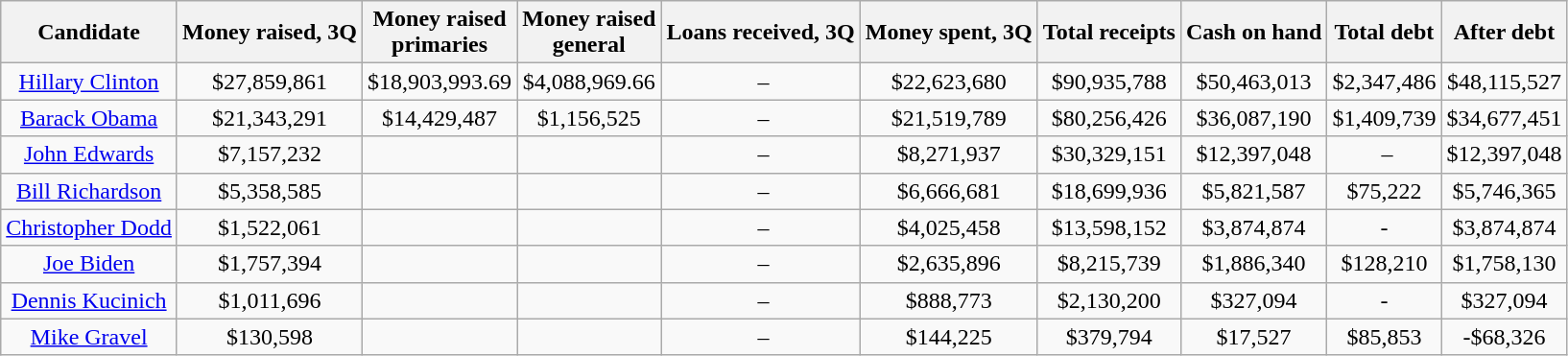<table class="wikitable" style="text-align:center">
<tr>
<th>Candidate</th>
<th>Money raised, 3Q</th>
<th>Money raised<br>primaries</th>
<th>Money raised<br>general</th>
<th>Loans received, 3Q</th>
<th>Money spent, 3Q</th>
<th>Total receipts</th>
<th>Cash on hand</th>
<th>Total debt</th>
<th>After debt</th>
</tr>
<tr>
<td><a href='#'>Hillary Clinton</a></td>
<td>$27,859,861</td>
<td>$18,903,993.69</td>
<td>$4,088,969.66</td>
<td> –</td>
<td>$22,623,680</td>
<td>$90,935,788</td>
<td>$50,463,013</td>
<td>$2,347,486</td>
<td>$48,115,527</td>
</tr>
<tr>
<td><a href='#'>Barack Obama</a></td>
<td>$21,343,291</td>
<td>$14,429,487</td>
<td>$1,156,525</td>
<td> –</td>
<td>$21,519,789</td>
<td>$80,256,426</td>
<td>$36,087,190</td>
<td>$1,409,739</td>
<td>$34,677,451</td>
</tr>
<tr>
<td><a href='#'>John Edwards</a></td>
<td>$7,157,232</td>
<td></td>
<td></td>
<td> –</td>
<td>$8,271,937</td>
<td>$30,329,151</td>
<td>$12,397,048</td>
<td> –</td>
<td>$12,397,048</td>
</tr>
<tr>
<td><a href='#'>Bill Richardson</a></td>
<td>$5,358,585</td>
<td></td>
<td></td>
<td> –</td>
<td>$6,666,681</td>
<td>$18,699,936</td>
<td>$5,821,587</td>
<td>$75,222</td>
<td>$5,746,365</td>
</tr>
<tr>
<td><a href='#'>Christopher Dodd</a></td>
<td>$1,522,061</td>
<td></td>
<td></td>
<td> –</td>
<td>$4,025,458</td>
<td>$13,598,152</td>
<td>$3,874,874</td>
<td>-</td>
<td>$3,874,874</td>
</tr>
<tr>
<td><a href='#'>Joe Biden</a></td>
<td>$1,757,394</td>
<td></td>
<td></td>
<td> –</td>
<td>$2,635,896</td>
<td>$8,215,739</td>
<td>$1,886,340</td>
<td>$128,210</td>
<td>$1,758,130</td>
</tr>
<tr>
<td><a href='#'>Dennis Kucinich</a></td>
<td>$1,011,696</td>
<td></td>
<td></td>
<td> –</td>
<td>$888,773</td>
<td>$2,130,200</td>
<td>$327,094</td>
<td>-</td>
<td>$327,094</td>
</tr>
<tr>
<td><a href='#'>Mike Gravel</a></td>
<td>$130,598</td>
<td></td>
<td></td>
<td> –</td>
<td>$144,225</td>
<td>$379,794</td>
<td>$17,527</td>
<td>$85,853</td>
<td><span> -$68,326 </span></td>
</tr>
</table>
